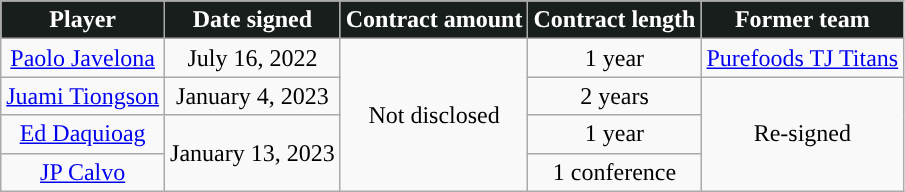<table class="wikitable sortable sortable">
<tr>
<th style="background:#181E1C; color:#FFFFFF; ">Player</th>
<th style="background:#181E1C; color:#FFFFFF; ">Date signed</th>
<th style="background:#181E1C; color:#FFFFFF; ">Contract amount</th>
<th style="background:#181E1C; color:#FFFFFF; ">Contract length</th>
<th style="background:#181E1C; color:#FFFFFF; ">Former team</th>
</tr>
<tr>
<td align=center><a href='#'>Paolo Javelona</a></td>
<td align=center>July 16, 2022</td>
<td align=center rowspan=4>Not disclosed</td>
<td align=center>1 year</td>
<td align=center><a href='#'>Purefoods TJ Titans</a> </td>
</tr>
<tr>
<td align=center><a href='#'>Juami Tiongson</a></td>
<td align=center>January 4, 2023</td>
<td align=center>2 years</td>
<td align=center rowspan=3>Re-signed</td>
</tr>
<tr>
<td align=center><a href='#'>Ed Daquioag</a></td>
<td align=center rowspan=2>January 13, 2023</td>
<td align=center>1 year</td>
</tr>
<tr>
<td align=center><a href='#'>JP Calvo</a></td>
<td align=center>1 conference</td>
</tr>
</table>
